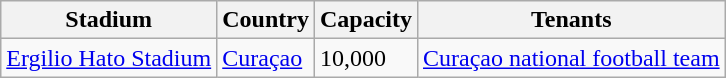<table class="wikitable sortable">
<tr>
<th>Stadium</th>
<th>Country</th>
<th>Capacity</th>
<th>Tenants</th>
</tr>
<tr>
<td><a href='#'>Ergilio Hato Stadium</a></td>
<td><a href='#'>Curaçao</a></td>
<td>10,000</td>
<td><a href='#'>Curaçao national football team</a></td>
</tr>
</table>
